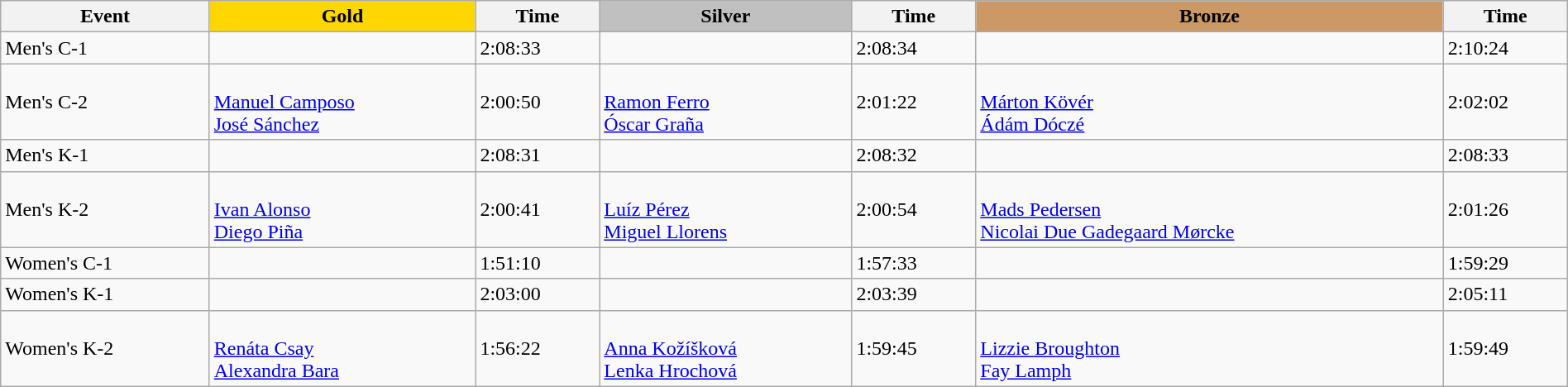<table class="wikitable" width=100%>
<tr>
<th>Event</th>
<td align=center bgcolor="gold"><strong>Gold</strong></td>
<th>Time</th>
<td align=center bgcolor="silver"><strong>Silver</strong></td>
<th>Time</th>
<td align=center bgcolor="CC9966"><strong>Bronze</strong></td>
<th>Time</th>
</tr>
<tr>
<td>Men's C-1</td>
<td></td>
<td>2:08:33</td>
<td></td>
<td>2:08:34</td>
<td></td>
<td>2:10:24</td>
</tr>
<tr>
<td>Men's C-2</td>
<td><br><a href='#'>Manuel Camposo</a><br><a href='#'>José Sánchez</a></td>
<td>2:00:50</td>
<td><br><a href='#'>Ramon Ferro</a><br><a href='#'>Óscar Graña</a></td>
<td>2:01:22</td>
<td><br><a href='#'>Márton Kövér</a><br><a href='#'>Ádám Dóczé</a></td>
<td>2:02:02</td>
</tr>
<tr>
<td>Men's K-1</td>
<td></td>
<td>2:08:31</td>
<td></td>
<td>2:08:32</td>
<td></td>
<td>2:08:33</td>
</tr>
<tr>
<td>Men's K-2</td>
<td><br><a href='#'>Ivan Alonso</a><br><a href='#'>Diego Piña</a></td>
<td>2:00:41</td>
<td><br><a href='#'>Luíz Pérez</a><br><a href='#'>Miguel Llorens</a></td>
<td>2:00:54</td>
<td><br><a href='#'>Mads Pedersen</a><br><a href='#'>Nicolai Due Gadegaard Mørcke</a></td>
<td>2:01:26</td>
</tr>
<tr>
<td>Women's C-1</td>
<td></td>
<td>1:51:10</td>
<td></td>
<td>1:57:33</td>
<td></td>
<td>1:59:29</td>
</tr>
<tr>
<td>Women's K-1</td>
<td></td>
<td>2:03:00</td>
<td></td>
<td>2:03:39</td>
<td></td>
<td>2:05:11</td>
</tr>
<tr>
<td>Women's K-2</td>
<td><br><a href='#'>Renáta Csay</a><br><a href='#'>Alexandra Bara</a></td>
<td>1:56:22</td>
<td><br><a href='#'>Anna Kožíšková</a><br><a href='#'>Lenka Hrochová</a></td>
<td>1:59:45</td>
<td><br><a href='#'>Lizzie Broughton</a><br><a href='#'>Fay Lamph</a></td>
<td>1:59:49</td>
</tr>
</table>
